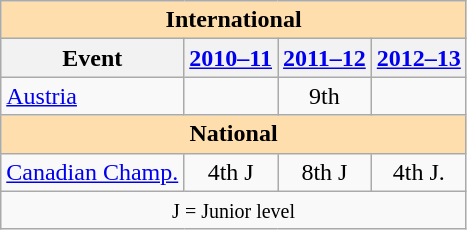<table class="wikitable" style="text-align:center">
<tr>
<th style="background-color: #ffdead; " colspan=4 align=center>International</th>
</tr>
<tr>
<th>Event</th>
<th><a href='#'>2010–11</a></th>
<th><a href='#'>2011–12</a></th>
<th><a href='#'>2012–13</a></th>
</tr>
<tr>
<td align=left> <a href='#'>Austria</a></td>
<td></td>
<td>9th</td>
<td></td>
</tr>
<tr>
<th style="background-color: #ffdead; " colspan=4 align=center>National</th>
</tr>
<tr>
<td align=left><a href='#'>Canadian Champ.</a></td>
<td>4th J</td>
<td>8th J</td>
<td>4th J.</td>
</tr>
<tr>
<td colspan=4 align=center><small> J = Junior level </small></td>
</tr>
</table>
